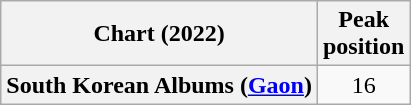<table class="wikitable plainrowheaders" style="text-align:center">
<tr>
<th scope="col">Chart (2022)</th>
<th scope="col">Peak<br>position</th>
</tr>
<tr>
<th scope="row">South Korean Albums (<a href='#'>Gaon</a>)</th>
<td>16</td>
</tr>
</table>
